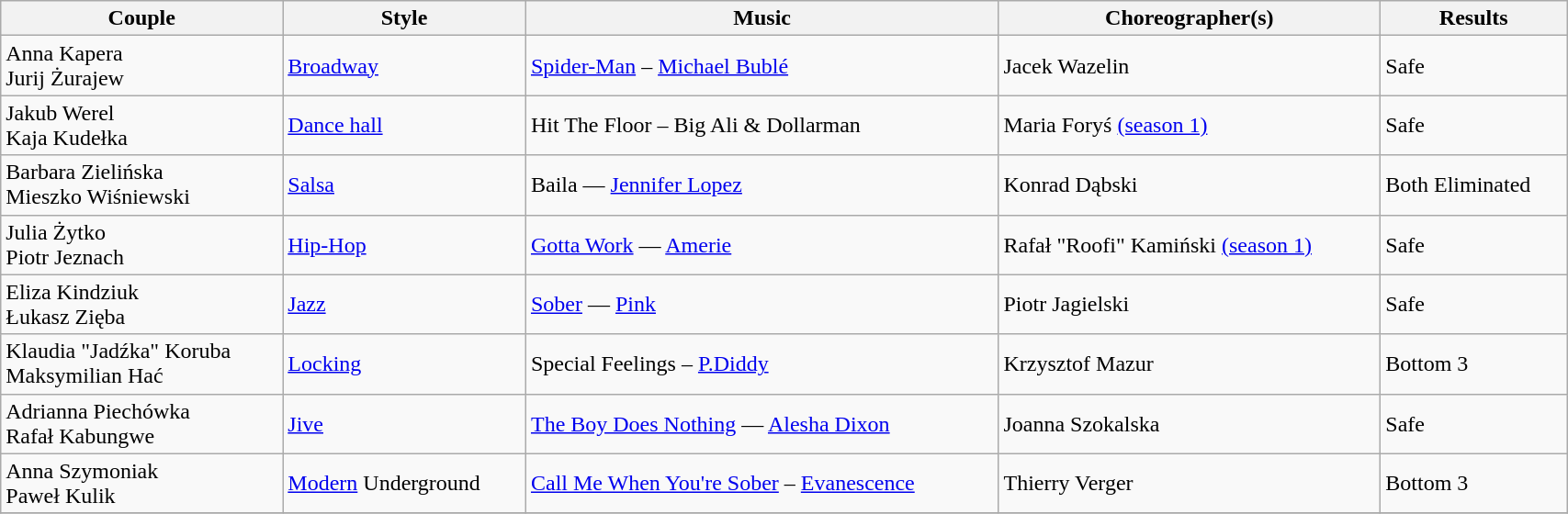<table class="wikitable" width="90%">
<tr>
<th>Couple</th>
<th>Style</th>
<th>Music</th>
<th>Choreographer(s)</th>
<th>Results</th>
</tr>
<tr>
<td>Anna Kapera<br>Jurij Żurajew</td>
<td><a href='#'>Broadway</a></td>
<td><a href='#'>Spider-Man</a> – <a href='#'>Michael Bublé</a></td>
<td>Jacek Wazelin</td>
<td>Safe</td>
</tr>
<tr>
<td>Jakub Werel<br>Kaja Kudełka</td>
<td><a href='#'>Dance hall</a></td>
<td>Hit The Floor – Big Ali & Dollarman</td>
<td>Maria Foryś <a href='#'>(season 1)</a></td>
<td>Safe</td>
</tr>
<tr>
<td>Barbara Zielińska<br>Mieszko Wiśniewski</td>
<td><a href='#'>Salsa</a></td>
<td>Baila — <a href='#'>Jennifer Lopez</a></td>
<td>Konrad Dąbski</td>
<td>Both Eliminated</td>
</tr>
<tr>
<td>Julia Żytko<br>Piotr Jeznach</td>
<td><a href='#'>Hip-Hop</a></td>
<td><a href='#'>Gotta Work</a> — <a href='#'>Amerie</a></td>
<td>Rafał "Roofi" Kamiński <a href='#'>(season 1)</a></td>
<td>Safe</td>
</tr>
<tr>
<td>Eliza Kindziuk<br>Łukasz Zięba</td>
<td><a href='#'>Jazz</a></td>
<td><a href='#'>Sober</a> — <a href='#'>Pink</a></td>
<td>Piotr Jagielski</td>
<td>Safe</td>
</tr>
<tr>
<td>Klaudia "Jadźka" Koruba<br>Maksymilian Hać</td>
<td><a href='#'>Locking</a></td>
<td>Special Feelings – <a href='#'>P.Diddy</a></td>
<td>Krzysztof Mazur</td>
<td>Bottom 3</td>
</tr>
<tr>
<td>Adrianna Piechówka<br>Rafał Kabungwe</td>
<td><a href='#'>Jive</a></td>
<td><a href='#'>The Boy Does Nothing</a> — <a href='#'>Alesha Dixon</a></td>
<td>Joanna Szokalska</td>
<td>Safe</td>
</tr>
<tr>
<td>Anna Szymoniak<br>Paweł Kulik</td>
<td><a href='#'>Modern</a> Underground</td>
<td><a href='#'>Call Me When You're Sober</a> – <a href='#'>Evanescence</a></td>
<td>Thierry Verger</td>
<td>Bottom 3</td>
</tr>
<tr>
</tr>
</table>
